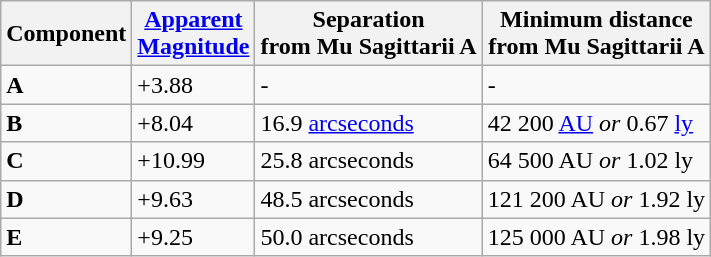<table class = wikitable>
<tr>
<th>Component</th>
<th><a href='#'>Apparent<br>Magnitude</a></th>
<th>Separation<br>from Mu Sagittarii A</th>
<th>Minimum distance<br>from Mu Sagittarii A</th>
</tr>
<tr>
<td><strong>A</strong></td>
<td>+3.88</td>
<td>-</td>
<td>-</td>
</tr>
<tr>
<td><strong>B</strong></td>
<td>+8.04</td>
<td>16.9 <a href='#'>arcseconds</a></td>
<td>42 200 <a href='#'>AU</a> <em>or</em> 0.67 <a href='#'>ly</a></td>
</tr>
<tr>
<td><strong>C</strong></td>
<td>+10.99</td>
<td>25.8 arcseconds</td>
<td>64 500 AU <em>or</em> 1.02 ly</td>
</tr>
<tr>
<td><strong>D</strong></td>
<td>+9.63</td>
<td>48.5 arcseconds</td>
<td>121 200 AU <em>or</em> 1.92 ly</td>
</tr>
<tr>
<td><strong>E</strong></td>
<td>+9.25</td>
<td>50.0 arcseconds</td>
<td>125 000 AU <em>or</em> 1.98 ly</td>
</tr>
</table>
